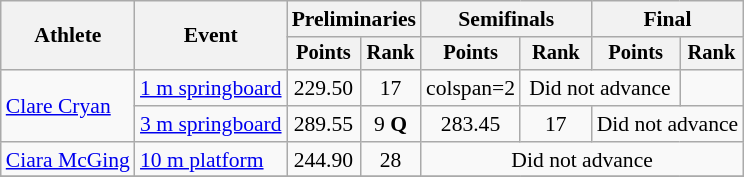<table class="wikitable" style="text-align:center; font-size:90%;">
<tr>
<th rowspan=2>Athlete</th>
<th rowspan=2>Event</th>
<th colspan=2>Preliminaries</th>
<th colspan=2>Semifinals</th>
<th colspan=2>Final</th>
</tr>
<tr style="font-size:95%">
<th>Points</th>
<th>Rank</th>
<th>Points</th>
<th>Rank</th>
<th>Points</th>
<th>Rank</th>
</tr>
<tr>
<td align=left rowspan=2><a href='#'>Clare Cryan</a></td>
<td align=left><a href='#'>1 m springboard</a></td>
<td>229.50</td>
<td>17</td>
<td>colspan=2 </td>
<td colspan=2>Did not advance</td>
</tr>
<tr>
<td align=left><a href='#'>3 m springboard</a></td>
<td>289.55</td>
<td>9 <strong>Q</strong></td>
<td>283.45</td>
<td>17</td>
<td colspan=2>Did not advance</td>
</tr>
<tr>
<td align=left><a href='#'>Ciara McGing</a></td>
<td align=left><a href='#'>10 m platform</a></td>
<td>244.90</td>
<td>28</td>
<td colspan=4>Did not advance</td>
</tr>
<tr>
</tr>
</table>
